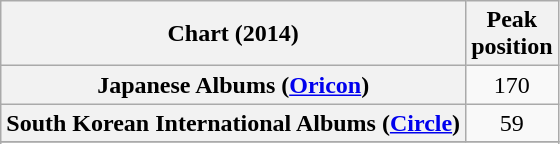<table class="wikitable sortable plainrowheaders" style="text-align:center">
<tr>
<th scope="col">Chart (2014)</th>
<th scope="col">Peak<br>position</th>
</tr>
<tr>
<th scope="row">Japanese Albums (<a href='#'>Oricon</a>)</th>
<td>170</td>
</tr>
<tr>
<th scope="row">South Korean International Albums (<a href='#'>Circle</a>)</th>
<td>59</td>
</tr>
<tr>
</tr>
<tr>
</tr>
<tr>
</tr>
<tr>
</tr>
<tr>
</tr>
</table>
